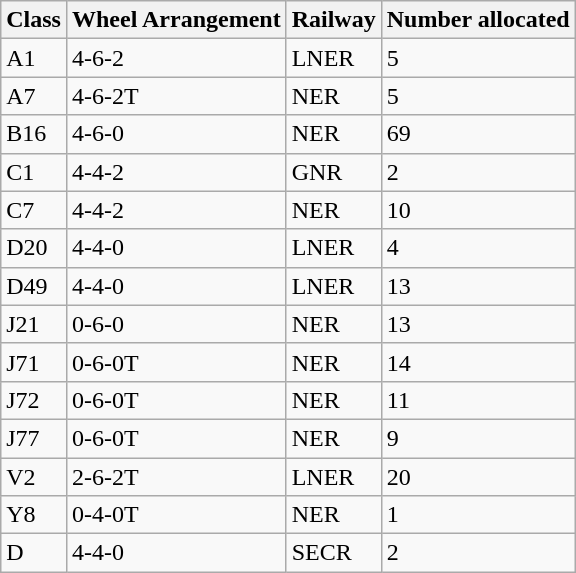<table class="wikitable">
<tr>
<th>Class</th>
<th>Wheel Arrangement</th>
<th>Railway</th>
<th>Number allocated</th>
</tr>
<tr>
<td>A1</td>
<td>4-6-2</td>
<td>LNER</td>
<td>5</td>
</tr>
<tr>
<td>A7</td>
<td>4-6-2T</td>
<td>NER</td>
<td>5</td>
</tr>
<tr>
<td>B16</td>
<td>4-6-0</td>
<td>NER</td>
<td>69</td>
</tr>
<tr>
<td>C1</td>
<td>4-4-2</td>
<td>GNR</td>
<td>2</td>
</tr>
<tr>
<td>C7</td>
<td>4-4-2</td>
<td>NER</td>
<td>10</td>
</tr>
<tr>
<td>D20</td>
<td>4-4-0</td>
<td>LNER</td>
<td>4</td>
</tr>
<tr>
<td>D49</td>
<td>4-4-0</td>
<td>LNER</td>
<td>13</td>
</tr>
<tr>
<td>J21</td>
<td>0-6-0</td>
<td>NER</td>
<td>13</td>
</tr>
<tr>
<td>J71</td>
<td>0-6-0T</td>
<td>NER</td>
<td>14</td>
</tr>
<tr>
<td>J72</td>
<td>0-6-0T</td>
<td>NER</td>
<td>11</td>
</tr>
<tr>
<td>J77</td>
<td>0-6-0T</td>
<td>NER</td>
<td>9</td>
</tr>
<tr>
<td>V2</td>
<td>2-6-2T</td>
<td>LNER</td>
<td>20</td>
</tr>
<tr>
<td>Y8</td>
<td>0-4-0T</td>
<td>NER</td>
<td>1</td>
</tr>
<tr>
<td>D</td>
<td>4-4-0</td>
<td>SECR</td>
<td>2</td>
</tr>
</table>
